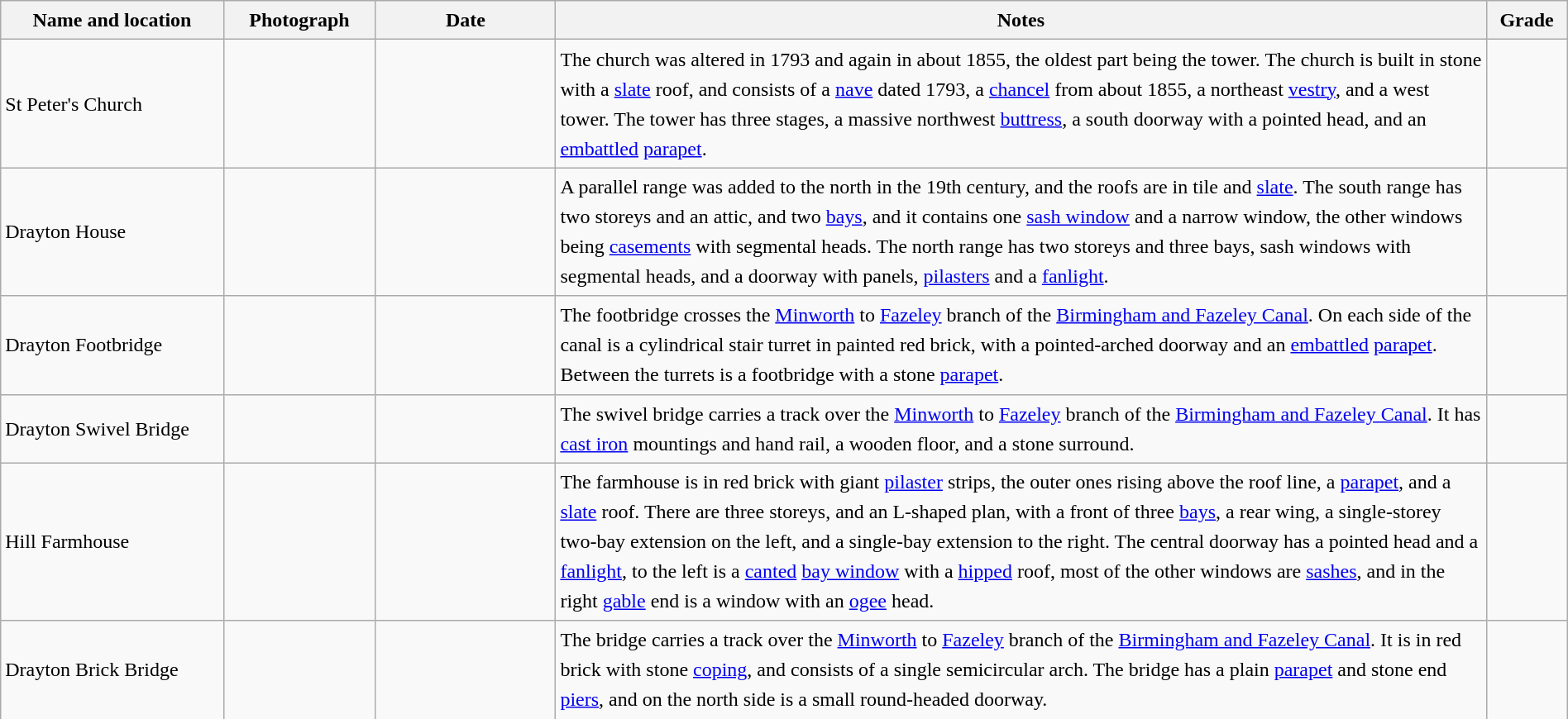<table class="wikitable sortable plainrowheaders" style="width:100%; border:0; text-align:left; line-height:150%;">
<tr>
<th scope="col"  style="width:150px">Name and location</th>
<th scope="col"  style="width:100px" class="unsortable">Photograph</th>
<th scope="col"  style="width:120px">Date</th>
<th scope="col"  style="width:650px" class="unsortable">Notes</th>
<th scope="col"  style="width:50px">Grade</th>
</tr>
<tr>
<td>St Peter's Church<br><small></small></td>
<td></td>
<td align="center"></td>
<td>The church was altered in 1793 and again in about 1855, the oldest part being the tower.  The church is built in stone with a <a href='#'>slate</a> roof, and consists of a <a href='#'>nave</a> dated 1793, a <a href='#'>chancel</a> from about 1855, a northeast <a href='#'>vestry</a>, and a west tower.  The tower has three stages, a massive northwest <a href='#'>buttress</a>, a south doorway with a pointed head, and an <a href='#'>embattled</a> <a href='#'>parapet</a>.</td>
<td align="center" ></td>
</tr>
<tr>
<td>Drayton House<br><small></small></td>
<td></td>
<td align="center"></td>
<td>A parallel range was added to the north in the 19th century, and the roofs are in tile and <a href='#'>slate</a>.  The south range has two storeys and an attic, and two <a href='#'>bays</a>, and it contains one <a href='#'>sash window</a> and a narrow window, the other windows being <a href='#'>casements</a> with segmental heads.  The north range has two storeys and three bays, sash windows with segmental heads, and a doorway with panels, <a href='#'>pilasters</a> and a <a href='#'>fanlight</a>.</td>
<td align="center" ></td>
</tr>
<tr>
<td>Drayton Footbridge<br><small></small></td>
<td></td>
<td align="center"></td>
<td>The footbridge crosses the <a href='#'>Minworth</a> to <a href='#'>Fazeley</a> branch of the <a href='#'>Birmingham and Fazeley Canal</a>.  On each side of the canal is a cylindrical stair turret in painted red brick, with a pointed-arched doorway and an <a href='#'>embattled</a> <a href='#'>parapet</a>.  Between the turrets is a footbridge with a stone <a href='#'>parapet</a>.</td>
<td align="center" ></td>
</tr>
<tr>
<td>Drayton Swivel Bridge<br><small></small></td>
<td></td>
<td align="center"></td>
<td>The swivel bridge carries a track over the <a href='#'>Minworth</a> to <a href='#'>Fazeley</a> branch of the <a href='#'>Birmingham and Fazeley Canal</a>.  It has <a href='#'>cast iron</a> mountings and hand rail, a wooden floor, and a stone surround.</td>
<td align="center" ></td>
</tr>
<tr>
<td>Hill Farmhouse<br><small></small></td>
<td></td>
<td align="center"></td>
<td>The farmhouse is in red brick with giant <a href='#'>pilaster</a> strips, the outer ones rising above the roof line, a <a href='#'>parapet</a>, and a <a href='#'>slate</a> roof.  There are three storeys, and an L-shaped plan, with a front of three <a href='#'>bays</a>, a rear wing, a single-storey two-bay extension on the left, and a single-bay extension to the right.  The central doorway has a pointed head and a <a href='#'>fanlight</a>, to the left is a <a href='#'>canted</a> <a href='#'>bay window</a> with a <a href='#'>hipped</a> roof, most of the other windows are <a href='#'>sashes</a>, and in the right <a href='#'>gable</a> end is a window with an <a href='#'>ogee</a> head.</td>
<td align="center" ></td>
</tr>
<tr>
<td>Drayton Brick Bridge<br><small></small></td>
<td></td>
<td align="center"></td>
<td>The bridge carries a track over the <a href='#'>Minworth</a> to <a href='#'>Fazeley</a> branch of the <a href='#'>Birmingham and Fazeley Canal</a>.  It is in red brick with stone <a href='#'>coping</a>, and consists of a single semicircular arch.  The bridge has a plain <a href='#'>parapet</a> and stone end <a href='#'>piers</a>, and on the north side is a small round-headed doorway.</td>
<td align="center" ></td>
</tr>
<tr>
</tr>
</table>
